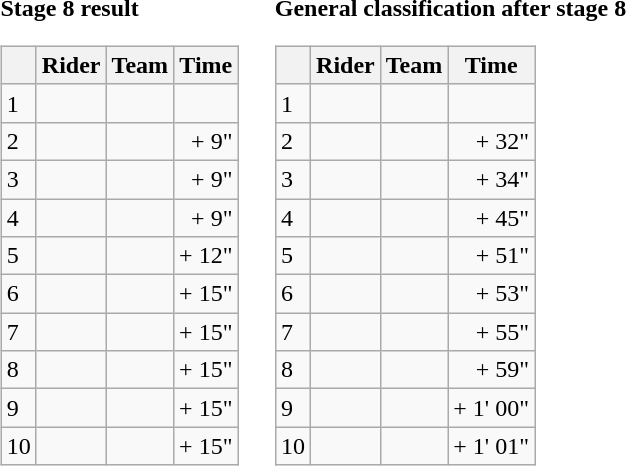<table>
<tr>
<td><strong>Stage 8 result</strong><br><table class="wikitable">
<tr>
<th></th>
<th>Rider</th>
<th>Team</th>
<th>Time</th>
</tr>
<tr>
<td>1</td>
<td></td>
<td></td>
<td align="right"></td>
</tr>
<tr>
<td>2</td>
<td></td>
<td></td>
<td align="right">+ 9"</td>
</tr>
<tr>
<td>3</td>
<td></td>
<td></td>
<td align="right">+ 9"</td>
</tr>
<tr>
<td>4</td>
<td></td>
<td></td>
<td align="right">+ 9"</td>
</tr>
<tr>
<td>5</td>
<td></td>
<td></td>
<td align="right">+ 12"</td>
</tr>
<tr>
<td>6</td>
<td></td>
<td></td>
<td align="right">+ 15"</td>
</tr>
<tr>
<td>7</td>
<td></td>
<td></td>
<td align="right">+ 15"</td>
</tr>
<tr>
<td>8</td>
<td></td>
<td></td>
<td align="right">+ 15"</td>
</tr>
<tr>
<td>9</td>
<td></td>
<td></td>
<td align="right">+ 15"</td>
</tr>
<tr>
<td>10</td>
<td></td>
<td></td>
<td align="right">+ 15"</td>
</tr>
</table>
</td>
<td></td>
<td><strong>General classification after stage 8</strong><br><table class="wikitable">
<tr>
<th></th>
<th>Rider</th>
<th>Team</th>
<th>Time</th>
</tr>
<tr>
<td>1</td>
<td> </td>
<td></td>
<td align="right"></td>
</tr>
<tr>
<td>2</td>
<td> </td>
<td></td>
<td align="right">+ 32"</td>
</tr>
<tr>
<td>3</td>
<td></td>
<td></td>
<td align="right">+ 34"</td>
</tr>
<tr>
<td>4</td>
<td></td>
<td></td>
<td align="right">+ 45"</td>
</tr>
<tr>
<td>5</td>
<td></td>
<td></td>
<td align="right">+ 51"</td>
</tr>
<tr>
<td>6</td>
<td></td>
<td></td>
<td align="right">+ 53"</td>
</tr>
<tr>
<td>7</td>
<td></td>
<td></td>
<td align="right">+ 55"</td>
</tr>
<tr>
<td>8</td>
<td></td>
<td></td>
<td align="right">+ 59"</td>
</tr>
<tr>
<td>9</td>
<td></td>
<td></td>
<td align="right">+ 1' 00"</td>
</tr>
<tr>
<td>10</td>
<td></td>
<td></td>
<td align="right">+ 1' 01"</td>
</tr>
</table>
</td>
</tr>
</table>
